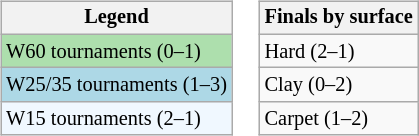<table>
<tr valign=top>
<td><br><table class=wikitable style="font-size:85%">
<tr>
<th>Legend</th>
</tr>
<tr style="background:#addfad;">
<td>W60 tournaments (0–1)</td>
</tr>
<tr style="background:lightblue;">
<td>W25/35 tournaments (1–3)</td>
</tr>
<tr style="background:#f0f8ff;">
<td>W15 tournaments (2–1)</td>
</tr>
</table>
</td>
<td><br><table class=wikitable style="font-size:85%">
<tr>
<th>Finals by surface</th>
</tr>
<tr>
<td>Hard (2–1)</td>
</tr>
<tr>
<td>Clay (0–2)</td>
</tr>
<tr>
<td>Carpet (1–2)</td>
</tr>
</table>
</td>
</tr>
</table>
